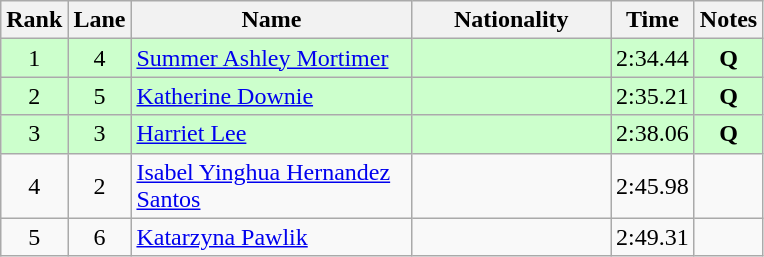<table class="wikitable sortable" style="text-align:center">
<tr>
<th>Rank</th>
<th>Lane</th>
<th style="width:180px">Name</th>
<th style="width:125px">Nationality</th>
<th>Time</th>
<th>Notes</th>
</tr>
<tr style="background:#cfc;">
<td>1</td>
<td>4</td>
<td style="text-align:left;"><a href='#'>Summer Ashley Mortimer</a></td>
<td style="text-align:left;"></td>
<td>2:34.44</td>
<td><strong>Q</strong></td>
</tr>
<tr style="background:#cfc;">
<td>2</td>
<td>5</td>
<td style="text-align:left;"><a href='#'>Katherine Downie</a></td>
<td style="text-align:left;"></td>
<td>2:35.21</td>
<td><strong>Q</strong></td>
</tr>
<tr style="background:#cfc;">
<td>3</td>
<td>3</td>
<td style="text-align:left;"><a href='#'>Harriet Lee</a></td>
<td style="text-align:left;"></td>
<td>2:38.06</td>
<td><strong>Q</strong></td>
</tr>
<tr>
<td>4</td>
<td>2</td>
<td style="text-align:left;"><a href='#'>Isabel Yinghua Hernandez Santos</a></td>
<td style="text-align:left;"></td>
<td>2:45.98</td>
<td></td>
</tr>
<tr>
<td>5</td>
<td>6</td>
<td style="text-align:left;"><a href='#'>Katarzyna Pawlik</a></td>
<td style="text-align:left;"></td>
<td>2:49.31</td>
<td></td>
</tr>
</table>
